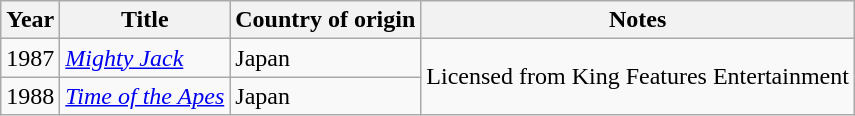<table class="wikitable sortable">
<tr>
<th>Year</th>
<th>Title</th>
<th>Country of origin</th>
<th>Notes</th>
</tr>
<tr>
<td>1987</td>
<td><em><a href='#'>Mighty Jack</a></em></td>
<td>Japan</td>
<td rowspan="2">Licensed from King Features Entertainment</td>
</tr>
<tr>
<td>1988</td>
<td><em><a href='#'>Time of the Apes</a></em></td>
<td>Japan</td>
</tr>
</table>
